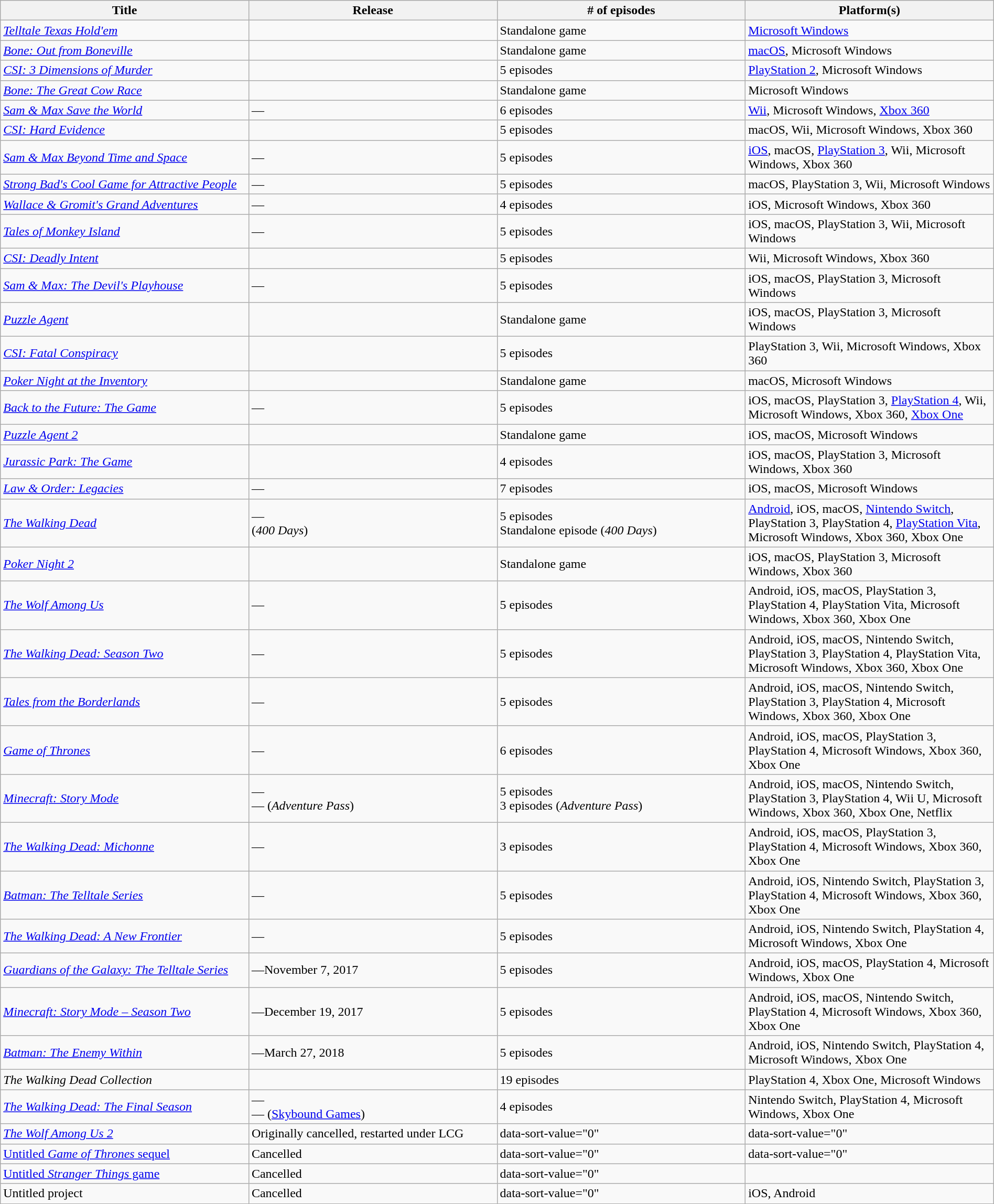<table class="wikitable sortable" style="width: 100%;">
<tr>
<th width="25%">Title</th>
<th width="25%">Release</th>
<th width="25%"># of episodes</th>
<th width="25%">Platform(s)</th>
</tr>
<tr>
<td><em><a href='#'>Telltale Texas Hold'em</a></em></td>
<td></td>
<td data-sort-value="1">Standalone game</td>
<td><a href='#'>Microsoft Windows</a></td>
</tr>
<tr>
<td><em><a href='#'>Bone: Out from Boneville</a></em></td>
<td></td>
<td data-sort-value="1">Standalone game</td>
<td><a href='#'>macOS</a>, Microsoft Windows</td>
</tr>
<tr>
<td><em><a href='#'>CSI: 3 Dimensions of Murder</a></em></td>
<td></td>
<td data-sort-value="5">5 episodes</td>
<td><a href='#'>PlayStation 2</a>, Microsoft Windows</td>
</tr>
<tr>
<td><em><a href='#'>Bone: The Great Cow Race</a></em></td>
<td></td>
<td data-sort-value="1">Standalone game</td>
<td>Microsoft Windows</td>
</tr>
<tr>
<td><em><a href='#'>Sam & Max Save the World</a></em></td>
<td>—</td>
<td data-sort-value="6">6 episodes</td>
<td><a href='#'>Wii</a>, Microsoft Windows, <a href='#'>Xbox 360</a></td>
</tr>
<tr>
<td><em><a href='#'>CSI: Hard Evidence</a></em></td>
<td></td>
<td data-sort-value="5">5 episodes</td>
<td>macOS, Wii, Microsoft Windows, Xbox 360</td>
</tr>
<tr>
<td><em><a href='#'>Sam & Max Beyond Time and Space</a></em></td>
<td>—</td>
<td data-sort-value="5">5 episodes</td>
<td><a href='#'>iOS</a>, macOS, <a href='#'>PlayStation 3</a>, Wii, Microsoft Windows, Xbox 360</td>
</tr>
<tr>
<td><em><a href='#'>Strong Bad's Cool Game for Attractive People</a></em></td>
<td>—</td>
<td data-sort-value="5">5 episodes</td>
<td>macOS, PlayStation 3, Wii, Microsoft Windows</td>
</tr>
<tr>
<td><em><a href='#'>Wallace & Gromit's Grand Adventures</a></em></td>
<td>—</td>
<td data-sort-value="4">4 episodes</td>
<td>iOS, Microsoft Windows, Xbox 360</td>
</tr>
<tr>
<td><em><a href='#'>Tales of Monkey Island</a></em></td>
<td>—</td>
<td data-sort-value="5">5 episodes</td>
<td>iOS, macOS, PlayStation 3, Wii, Microsoft Windows</td>
</tr>
<tr>
<td><em><a href='#'>CSI: Deadly Intent</a></em></td>
<td></td>
<td data-sort-value="5">5 episodes</td>
<td>Wii, Microsoft Windows, Xbox 360</td>
</tr>
<tr>
<td><em><a href='#'>Sam & Max: The Devil's Playhouse</a></em></td>
<td>—</td>
<td data-sort-value="5">5 episodes</td>
<td>iOS, macOS, PlayStation 3, Microsoft Windows</td>
</tr>
<tr>
<td><em><a href='#'>Puzzle Agent</a></em></td>
<td></td>
<td data-sort-value="1">Standalone game</td>
<td>iOS, macOS, PlayStation 3, Microsoft Windows</td>
</tr>
<tr>
<td><em><a href='#'>CSI: Fatal Conspiracy</a></em></td>
<td></td>
<td data-sort-value="5">5 episodes</td>
<td>PlayStation 3, Wii, Microsoft Windows, Xbox 360</td>
</tr>
<tr>
<td><em><a href='#'>Poker Night at the Inventory</a></em></td>
<td></td>
<td data-sort-value="1">Standalone game</td>
<td>macOS, Microsoft Windows</td>
</tr>
<tr>
<td><em><a href='#'>Back to the Future: The Game</a></em></td>
<td>—</td>
<td data-sort-value="5">5 episodes</td>
<td>iOS, macOS, PlayStation 3, <a href='#'>PlayStation 4</a>, Wii, Microsoft Windows, Xbox 360, <a href='#'>Xbox One</a></td>
</tr>
<tr>
<td><em><a href='#'>Puzzle Agent 2</a></em></td>
<td></td>
<td data-sort-value="1">Standalone game</td>
<td>iOS, macOS, Microsoft Windows</td>
</tr>
<tr>
<td><em><a href='#'>Jurassic Park: The Game</a></em></td>
<td></td>
<td data-sort-value="4">4 episodes</td>
<td>iOS, macOS, PlayStation 3, Microsoft Windows, Xbox 360</td>
</tr>
<tr>
<td><em><a href='#'>Law & Order: Legacies</a></em></td>
<td>—</td>
<td data-sort-value="7">7 episodes</td>
<td>iOS, macOS, Microsoft Windows</td>
</tr>
<tr>
<td><em><a href='#'>The Walking Dead</a></em></td>
<td>—<br> (<em>400 Days</em>)</td>
<td data-sort-value="6">5 episodes<br>Standalone episode (<em>400 Days</em>)</td>
<td><a href='#'>Android</a>, iOS, macOS, <a href='#'>Nintendo Switch</a>, PlayStation 3, PlayStation 4, <a href='#'>PlayStation Vita</a>, Microsoft Windows, Xbox 360, Xbox One</td>
</tr>
<tr>
<td><em><a href='#'>Poker Night 2</a></em></td>
<td></td>
<td data-sort-value="1">Standalone game</td>
<td>iOS, macOS, PlayStation 3, Microsoft Windows, Xbox 360</td>
</tr>
<tr>
<td><em><a href='#'>The Wolf Among Us</a></em></td>
<td>—</td>
<td data-sort-value="5">5 episodes</td>
<td>Android, iOS, macOS, PlayStation 3, PlayStation 4, PlayStation Vita, Microsoft Windows, Xbox 360, Xbox One</td>
</tr>
<tr>
<td><em><a href='#'>The Walking Dead: Season Two</a></em></td>
<td>—</td>
<td data-sort-value="5">5 episodes</td>
<td>Android, iOS, macOS, Nintendo Switch, PlayStation 3, PlayStation 4, PlayStation Vita, Microsoft Windows, Xbox 360, Xbox One</td>
</tr>
<tr>
<td><em><a href='#'>Tales from the Borderlands</a></em></td>
<td>—</td>
<td data-sort-value="5">5 episodes</td>
<td>Android, iOS, macOS, Nintendo Switch, PlayStation 3, PlayStation 4, Microsoft Windows, Xbox 360, Xbox One</td>
</tr>
<tr>
<td><em><a href='#'>Game of Thrones</a></em></td>
<td>—</td>
<td data-sort-value="6">6 episodes</td>
<td>Android, iOS, macOS, PlayStation 3, PlayStation 4, Microsoft Windows, Xbox 360, Xbox One</td>
</tr>
<tr>
<td><em><a href='#'>Minecraft: Story Mode</a></em></td>
<td>—<br>— (<em>Adventure Pass</em>)</td>
<td data-sort-value="8">5 episodes<br>3 episodes (<em>Adventure Pass</em>)</td>
<td>Android, iOS, macOS, Nintendo Switch, PlayStation 3, PlayStation 4, Wii U, Microsoft Windows, Xbox 360, Xbox One, Netflix</td>
</tr>
<tr>
<td><em><a href='#'>The Walking Dead: Michonne</a></em></td>
<td>—</td>
<td data-sort-value="3">3 episodes</td>
<td>Android, iOS, macOS, PlayStation 3, PlayStation 4, Microsoft Windows, Xbox 360, Xbox One</td>
</tr>
<tr>
<td><em><a href='#'>Batman: The Telltale Series</a></em></td>
<td>—</td>
<td data-sort-value="5">5 episodes</td>
<td>Android, iOS, Nintendo Switch, PlayStation 3, PlayStation 4, Microsoft Windows, Xbox 360, Xbox One</td>
</tr>
<tr>
<td><em><a href='#'>The Walking Dead: A New Frontier</a></em></td>
<td>—</td>
<td data-sort-value="5">5 episodes</td>
<td>Android, iOS, Nintendo Switch, PlayStation 4, Microsoft Windows, Xbox One</td>
</tr>
<tr>
<td><em><a href='#'>Guardians of the Galaxy: The Telltale Series</a></em></td>
<td>—November 7, 2017</td>
<td data-sort-value="5">5 episodes</td>
<td>Android, iOS, macOS, PlayStation 4, Microsoft Windows, Xbox One</td>
</tr>
<tr>
<td><em><a href='#'>Minecraft: Story Mode – Season Two</a></em></td>
<td>—December 19, 2017</td>
<td data-sort-value="5">5 episodes</td>
<td>Android, iOS, macOS, Nintendo Switch, PlayStation 4, Microsoft Windows, Xbox 360, Xbox One</td>
</tr>
<tr>
<td><em><a href='#'>Batman: The Enemy Within</a></em></td>
<td>—March 27, 2018</td>
<td data-sort-value="5">5 episodes</td>
<td>Android, iOS, Nintendo Switch, PlayStation 4, Microsoft Windows, Xbox One</td>
</tr>
<tr>
<td><em>The Walking Dead Collection</em></td>
<td></td>
<td data-sort-value="19">19 episodes</td>
<td>PlayStation 4, Xbox One, Microsoft Windows</td>
</tr>
<tr>
<td><em><a href='#'>The Walking Dead: The Final Season</a></em></td>
<td>—<br>— (<a href='#'>Skybound Games</a>)</td>
<td data-sort-value="4">4 episodes</td>
<td>Nintendo Switch, PlayStation 4, Microsoft Windows, Xbox One</td>
</tr>
<tr>
<td><em><a href='#'>The Wolf Among Us 2</a></em></td>
<td>Originally cancelled, restarted under LCG</td>
<td>data-sort-value="0" </td>
<td>data-sort-value="0" </td>
</tr>
<tr>
<td><a href='#'>Untitled <em>Game of Thrones</em> sequel</a></td>
<td>Cancelled</td>
<td>data-sort-value="0" </td>
<td>data-sort-value="0" </td>
</tr>
<tr>
<td><a href='#'>Untitled <em>Stranger Things</em> game</a></td>
<td>Cancelled</td>
<td>data-sort-value="0" </td>
<td></td>
</tr>
<tr>
<td>Untitled project</td>
<td>Cancelled</td>
<td>data-sort-value="0" </td>
<td>iOS, Android</td>
</tr>
</table>
